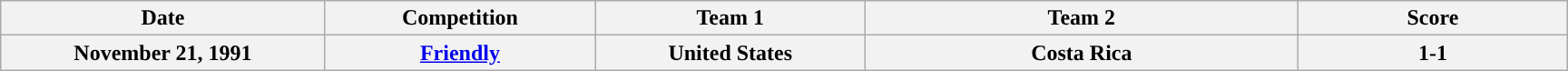<table class="wikitable" style="text-align:center;">
<tr>
<th width=12% style="text-align:center;">Date</th>
<th width=10% style="text-align:center;">Competition</th>
<th width=10% style="text-align:center;">Team 1</th>
<th width=16% style="text-align:center;">Team 2</th>
<th width=10% style="text-align:center;">Score</th>
</tr>
<tr>
<th>November 21, 1991</th>
<th><a href='#'>Friendly</a></th>
<th>United States</th>
<th>Costa Rica</th>
<th>1-1</th>
</tr>
</table>
